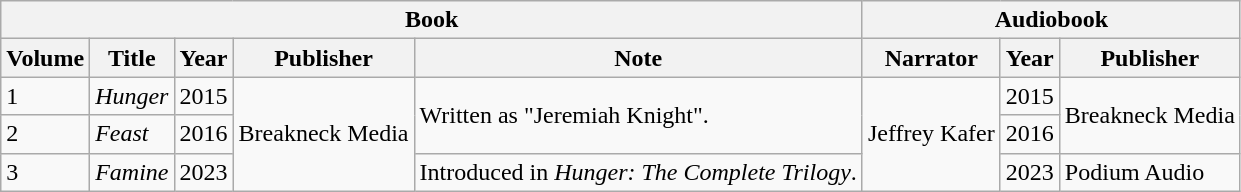<table class="wikitable">
<tr>
<th colspan="5">Book</th>
<th colspan="3">Audiobook</th>
</tr>
<tr>
<th>Volume</th>
<th>Title</th>
<th>Year</th>
<th>Publisher</th>
<th>Note</th>
<th>Narrator</th>
<th>Year</th>
<th>Publisher</th>
</tr>
<tr>
<td>1</td>
<td><em>Hunger</em></td>
<td>2015</td>
<td rowspan="3">Breakneck Media</td>
<td rowspan="2">Written as "Jeremiah Knight".</td>
<td rowspan="3">Jeffrey Kafer</td>
<td>2015</td>
<td rowspan="2">Breakneck Media</td>
</tr>
<tr>
<td>2</td>
<td><em>Feast</em></td>
<td>2016</td>
<td>2016</td>
</tr>
<tr>
<td>3</td>
<td><em>Famine</em></td>
<td>2023</td>
<td>Introduced in <em>Hunger: The Complete Trilogy</em>.</td>
<td>2023</td>
<td>Podium Audio</td>
</tr>
</table>
